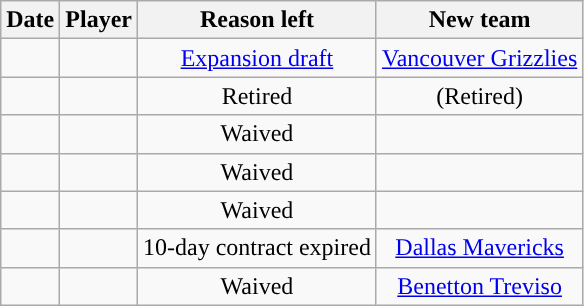<table class="wikitable sortable">
<tr>
<th>Date</th>
<th>Player</th>
<th>Reason left</th>
<th>New team</th>
</tr>
<tr style="text-align: center">
<td></td>
<td></td>
<td><a href='#'>Expansion draft</a></td>
<td><a href='#'>Vancouver Grizzlies</a></td>
</tr>
<tr style="text-align: center">
<td></td>
<td></td>
<td>Retired</td>
<td> (Retired)</td>
</tr>
<tr style="text-align: center">
<td></td>
<td></td>
<td>Waived</td>
<td></td>
</tr>
<tr style="text-align: center">
<td></td>
<td></td>
<td>Waived</td>
<td></td>
</tr>
<tr style="text-align: center">
<td></td>
<td></td>
<td>Waived</td>
<td></td>
</tr>
<tr style="text-align: center">
<td></td>
<td></td>
<td>10-day contract expired</td>
<td><a href='#'>Dallas Mavericks</a></td>
</tr>
<tr style="text-align: center">
<td></td>
<td></td>
<td>Waived</td>
<td><a href='#'>Benetton Treviso</a></td>
</tr>
</table>
